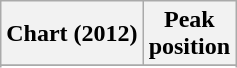<table class="wikitable sortable">
<tr>
<th>Chart (2012)</th>
<th>Peak<br>position</th>
</tr>
<tr>
</tr>
<tr>
</tr>
</table>
